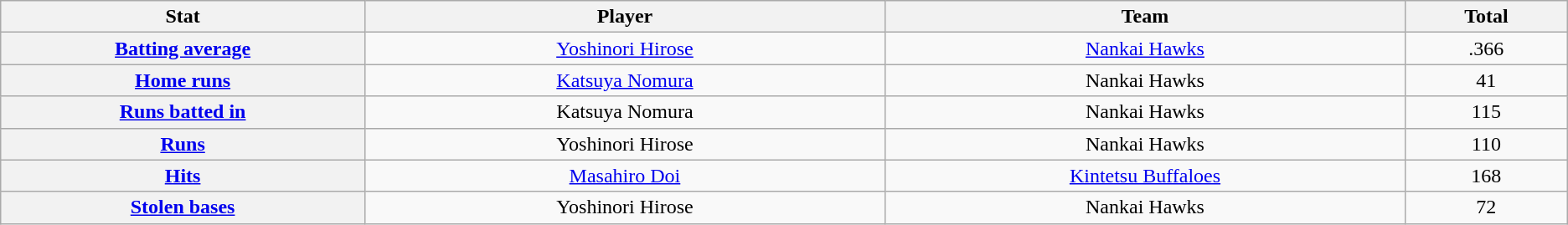<table class="wikitable" style="text-align:center;">
<tr>
<th scope="col" width="7%">Stat</th>
<th scope="col" width="10%">Player</th>
<th scope="col" width="10%">Team</th>
<th scope="col" width="3%">Total</th>
</tr>
<tr>
<th scope="row" style="text-align:center;"><a href='#'>Batting average</a></th>
<td><a href='#'>Yoshinori Hirose</a></td>
<td><a href='#'>Nankai Hawks</a></td>
<td>.366</td>
</tr>
<tr>
<th scope="row" style="text-align:center;"><a href='#'>Home runs</a></th>
<td><a href='#'>Katsuya Nomura</a></td>
<td>Nankai Hawks</td>
<td>41</td>
</tr>
<tr>
<th scope="row" style="text-align:center;"><a href='#'>Runs batted in</a></th>
<td>Katsuya Nomura</td>
<td>Nankai Hawks</td>
<td>115</td>
</tr>
<tr>
<th scope="row" style="text-align:center;"><a href='#'>Runs</a></th>
<td>Yoshinori Hirose</td>
<td>Nankai Hawks</td>
<td>110</td>
</tr>
<tr>
<th scope="row" style="text-align:center;"><a href='#'>Hits</a></th>
<td><a href='#'>Masahiro Doi</a></td>
<td><a href='#'>Kintetsu Buffaloes</a></td>
<td>168</td>
</tr>
<tr>
<th scope="row" style="text-align:center;"><a href='#'>Stolen bases</a></th>
<td>Yoshinori Hirose</td>
<td>Nankai Hawks</td>
<td>72</td>
</tr>
</table>
